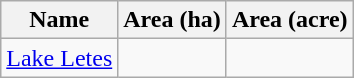<table class="wikitable sortable">
<tr>
<th scope="col" align=left>Name</th>
<th scope="col">Area (ha)</th>
<th scope="col">Area (acre)</th>
</tr>
<tr ---->
<td><a href='#'>Lake Letes</a></td>
<td></td>
</tr>
</table>
